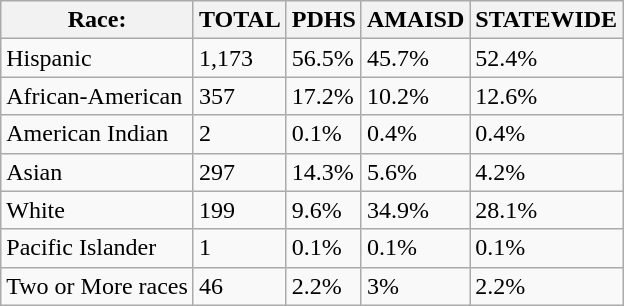<table class="wikitable">
<tr>
<th>Race:</th>
<th>TOTAL</th>
<th>PDHS</th>
<th>AMAISD</th>
<th>STATEWIDE</th>
</tr>
<tr>
<td>Hispanic</td>
<td>1,173</td>
<td>56.5%</td>
<td>45.7%</td>
<td>52.4%</td>
</tr>
<tr>
<td>African-American</td>
<td>357</td>
<td>17.2%</td>
<td>10.2%</td>
<td>12.6%</td>
</tr>
<tr>
<td>American Indian</td>
<td>2</td>
<td>0.1%</td>
<td>0.4%</td>
<td>0.4%</td>
</tr>
<tr>
<td>Asian</td>
<td>297</td>
<td>14.3%</td>
<td>5.6%</td>
<td>4.2%</td>
</tr>
<tr>
<td>White</td>
<td>199</td>
<td>9.6%</td>
<td>34.9%</td>
<td>28.1%</td>
</tr>
<tr>
<td>Pacific Islander</td>
<td>1</td>
<td>0.1%</td>
<td>0.1%</td>
<td>0.1%</td>
</tr>
<tr>
<td>Two or More races</td>
<td>46</td>
<td>2.2%</td>
<td>3%</td>
<td>2.2%</td>
</tr>
</table>
